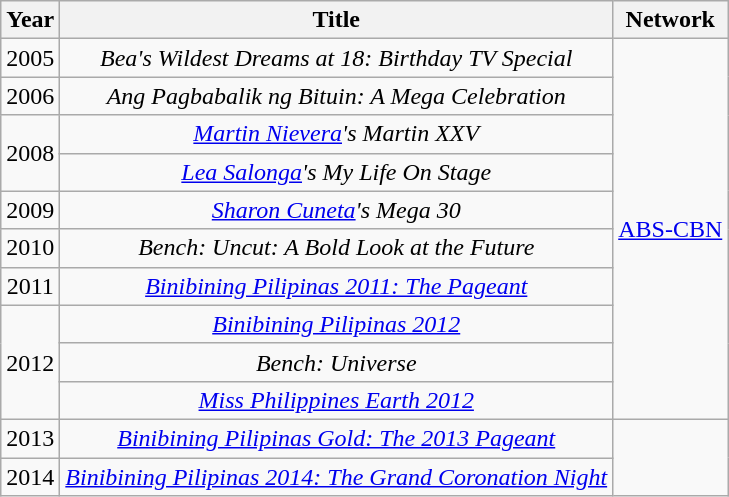<table class="wikitable sortable">
<tr>
<th>Year</th>
<th>Title</th>
<th>Network</th>
</tr>
<tr align="center">
<td>2005</td>
<td><em>Bea's Wildest Dreams at 18: Birthday TV Special</em></td>
<td rowspan="10"><a href='#'>ABS-CBN</a></td>
</tr>
<tr align="center">
<td>2006</td>
<td><em>Ang Pagbabalik ng Bituin: A Mega Celebration</em></td>
</tr>
<tr align=center>
<td rowspan=2>2008</td>
<td><em><a href='#'>Martin Nievera</a>'s Martin XXV</em></td>
</tr>
<tr align=center>
<td><em><a href='#'>Lea Salonga</a>'s My Life On Stage</em></td>
</tr>
<tr align=center>
<td>2009</td>
<td><em><a href='#'>Sharon Cuneta</a>'s Mega 30</em></td>
</tr>
<tr align="center">
<td>2010</td>
<td><em>Bench: Uncut: A Bold Look at the Future</em></td>
</tr>
<tr align="center">
<td>2011</td>
<td><a href='#'><em>Binibining Pilipinas 2011: The Pageant</em></a></td>
</tr>
<tr align="center">
<td rowspan=3>2012</td>
<td><em><a href='#'>Binibining Pilipinas 2012</a></em></td>
</tr>
<tr align="center">
<td><em>Bench: Universe</em></td>
</tr>
<tr align="center">
<td><em><a href='#'>Miss Philippines Earth 2012</a></em></td>
</tr>
<tr align="center">
<td>2013</td>
<td><a href='#'><em>Binibining Pilipinas Gold: The 2013 Pageant</em></a></td>
</tr>
<tr align="center">
<td>2014</td>
<td><a href='#'><em>Binibining Pilipinas 2014: The Grand Coronation Night</em></a></td>
</tr>
</table>
